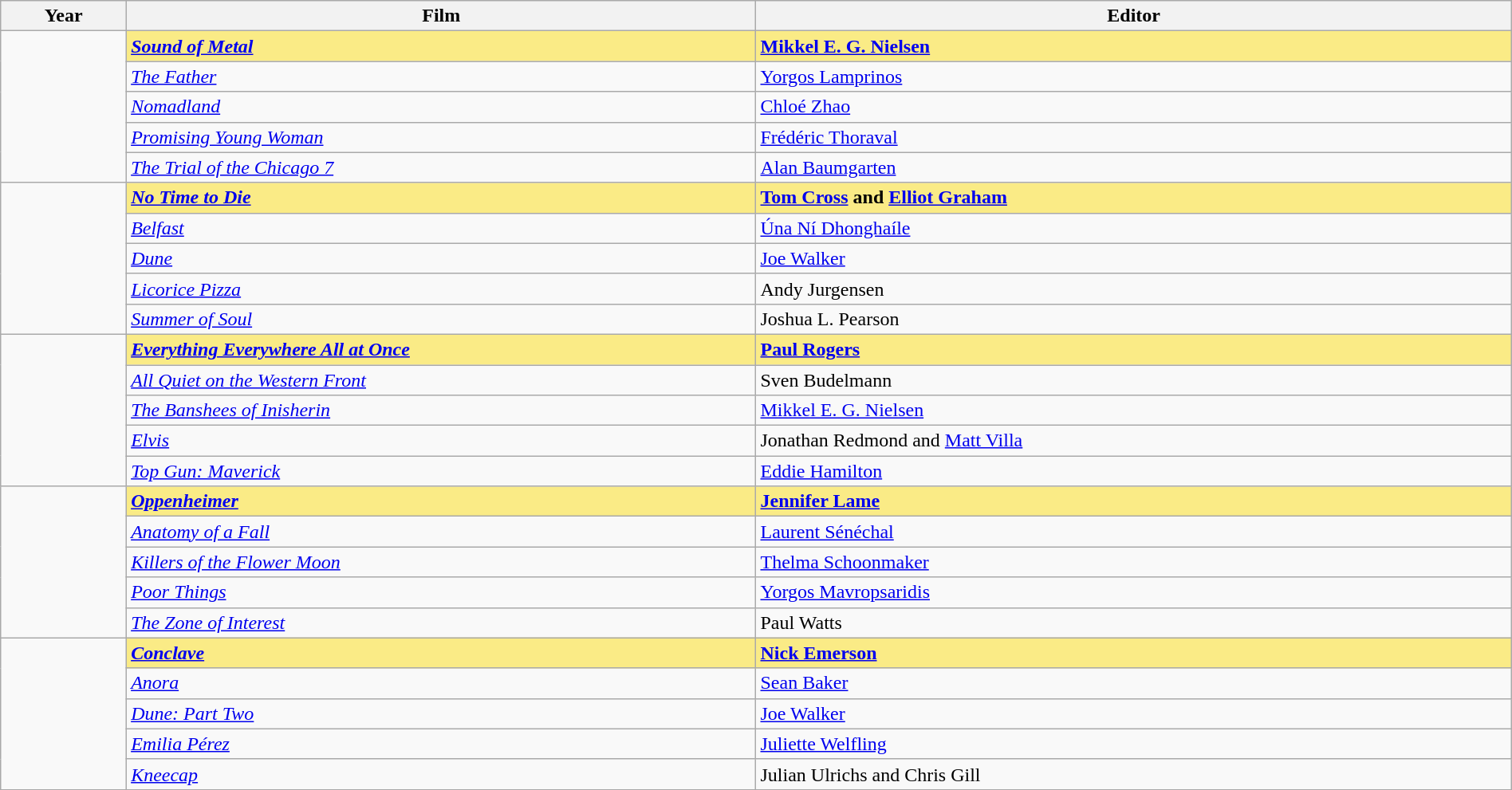<table class="wikitable" style="width:100%;" cellpadding="5">
<tr>
<th style="width:5%;">Year</th>
<th style="width:25%;">Film</th>
<th style="width:30%;">Editor</th>
</tr>
<tr>
<td rowspan="5"></td>
<td style="background:#FAEB86"><strong><em><a href='#'>Sound of Metal</a></em></strong></td>
<td style="background:#FAEB86"><strong><a href='#'>Mikkel E. G. Nielsen</a></strong></td>
</tr>
<tr>
<td><em><a href='#'>The Father</a></em></td>
<td><a href='#'>Yorgos Lamprinos</a></td>
</tr>
<tr>
<td><em><a href='#'>Nomadland</a></em></td>
<td><a href='#'>Chloé Zhao</a></td>
</tr>
<tr>
<td><em><a href='#'>Promising Young Woman</a></em></td>
<td><a href='#'>Frédéric Thoraval</a></td>
</tr>
<tr>
<td><em><a href='#'>The Trial of the Chicago 7</a></em></td>
<td><a href='#'>Alan Baumgarten</a></td>
</tr>
<tr>
<td rowspan="5"></td>
<td style="background:#FAEB86"><strong><em><a href='#'>No Time to Die</a></em></strong></td>
<td style="background:#FAEB86"><strong><a href='#'>Tom Cross</a> and <a href='#'>Elliot Graham</a></strong></td>
</tr>
<tr>
<td><em><a href='#'>Belfast</a></em></td>
<td><a href='#'>Úna Ní Dhonghaíle</a></td>
</tr>
<tr>
<td><em><a href='#'>Dune</a></em></td>
<td><a href='#'>Joe Walker</a></td>
</tr>
<tr>
<td><em><a href='#'>Licorice Pizza</a></em></td>
<td>Andy Jurgensen</td>
</tr>
<tr>
<td><em><a href='#'>Summer of Soul</a></em></td>
<td>Joshua L. Pearson</td>
</tr>
<tr>
<td rowspan="5"></td>
<td style="background:#FAEB86"><strong><em><a href='#'>Everything Everywhere All at Once</a></em></strong></td>
<td style="background:#FAEB86"><strong><a href='#'>Paul Rogers</a></strong></td>
</tr>
<tr>
<td><em><a href='#'>All Quiet on the Western Front</a></em></td>
<td>Sven Budelmann</td>
</tr>
<tr>
<td><em><a href='#'>The Banshees of Inisherin</a></em></td>
<td><a href='#'>Mikkel E. G. Nielsen</a></td>
</tr>
<tr>
<td><em><a href='#'>Elvis</a></em></td>
<td>Jonathan Redmond and <a href='#'>Matt Villa</a></td>
</tr>
<tr>
<td><em><a href='#'>Top Gun: Maverick</a></em></td>
<td><a href='#'>Eddie Hamilton</a></td>
</tr>
<tr>
<td rowspan="5"></td>
<td style="background:#FAEB86"><strong><em><a href='#'>Oppenheimer</a></em></strong></td>
<td style="background:#FAEB86"><strong><a href='#'>Jennifer Lame</a></strong></td>
</tr>
<tr>
<td><em><a href='#'>Anatomy of a Fall</a></em></td>
<td><a href='#'>Laurent Sénéchal</a></td>
</tr>
<tr>
<td><em><a href='#'>Killers of the Flower Moon</a></em></td>
<td><a href='#'>Thelma Schoonmaker</a></td>
</tr>
<tr>
<td><em><a href='#'>Poor Things</a></em></td>
<td><a href='#'>Yorgos Mavropsaridis</a></td>
</tr>
<tr>
<td><em><a href='#'>The Zone of Interest</a></em></td>
<td>Paul Watts</td>
</tr>
<tr>
<td rowspan="5"></td>
<td style="background:#FAEB86"><strong><em><a href='#'>Conclave</a></em></strong></td>
<td style="background:#FAEB86"><strong><a href='#'>Nick Emerson</a></strong></td>
</tr>
<tr>
<td><em><a href='#'>Anora</a></em></td>
<td><a href='#'>Sean Baker</a></td>
</tr>
<tr>
<td><em><a href='#'>Dune: Part Two</a></em></td>
<td><a href='#'>Joe Walker</a></td>
</tr>
<tr>
<td><em><a href='#'>Emilia Pérez</a></em></td>
<td><a href='#'>Juliette Welfling</a></td>
</tr>
<tr>
<td><em><a href='#'>Kneecap</a></em></td>
<td>Julian Ulrichs and Chris Gill</td>
</tr>
</table>
